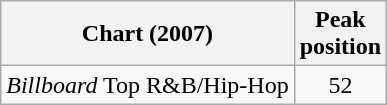<table class="wikitable">
<tr>
<th>Chart (2007)</th>
<th>Peak<br>position</th>
</tr>
<tr>
<td><em>Billboard</em> Top R&B/Hip-Hop</td>
<td align="center">52</td>
</tr>
</table>
